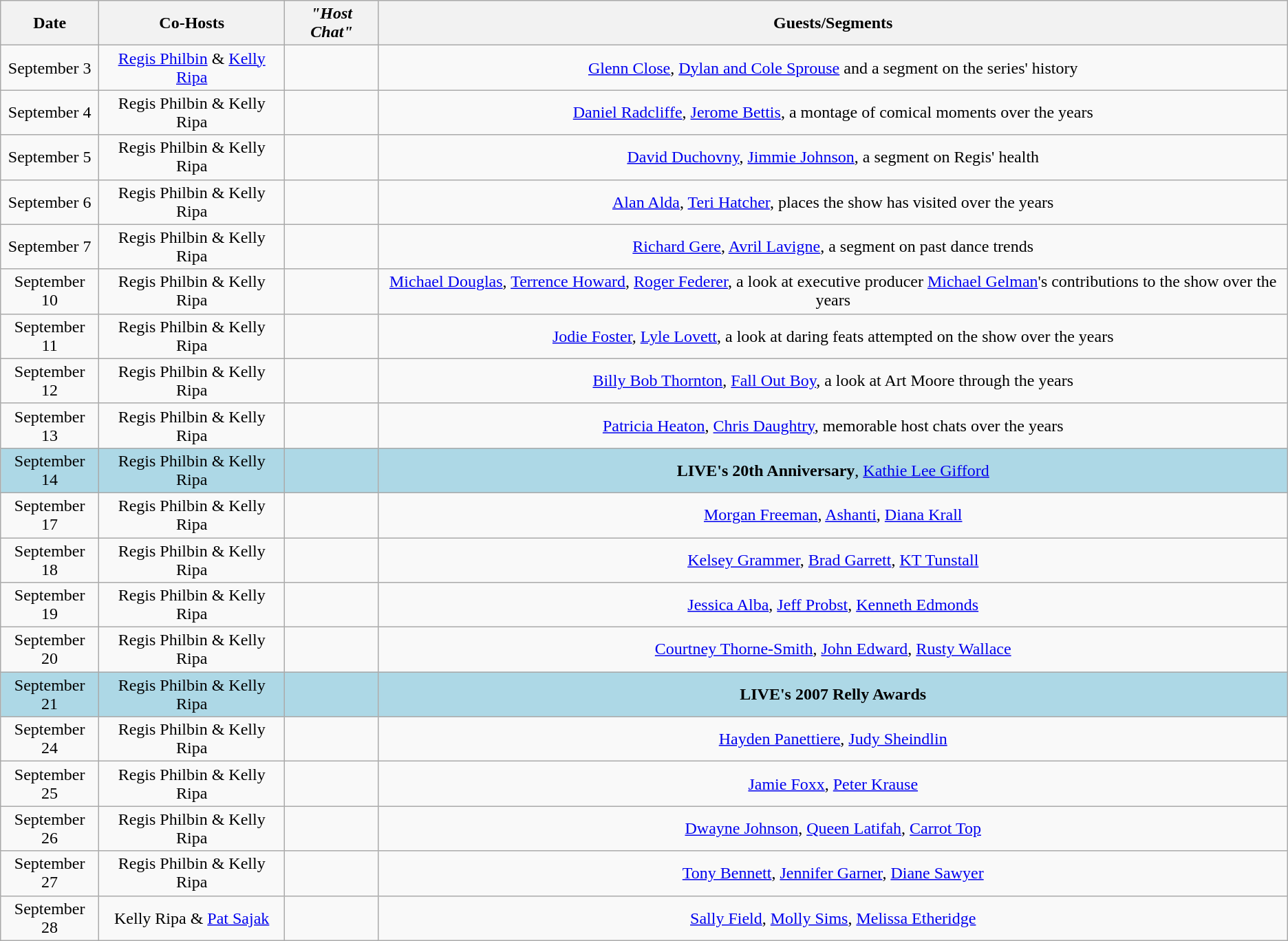<table class="wikitable sortable" style="text-align:center;">
<tr>
<th>Date</th>
<th>Co-Hosts</th>
<th><em>"Host Chat"</em></th>
<th>Guests/Segments</th>
</tr>
<tr>
<td>September 3</td>
<td><a href='#'>Regis Philbin</a> & <a href='#'>Kelly Ripa</a></td>
<td></td>
<td><a href='#'>Glenn Close</a>, <a href='#'>Dylan and Cole Sprouse</a> and a segment on the series' history</td>
</tr>
<tr>
<td>September 4</td>
<td>Regis Philbin & Kelly Ripa</td>
<td></td>
<td><a href='#'>Daniel Radcliffe</a>, <a href='#'>Jerome Bettis</a>, a montage of comical moments over the years</td>
</tr>
<tr>
<td>September 5</td>
<td>Regis Philbin & Kelly Ripa</td>
<td></td>
<td><a href='#'>David Duchovny</a>, <a href='#'>Jimmie Johnson</a>, a segment on Regis' health</td>
</tr>
<tr>
<td>September 6</td>
<td>Regis Philbin & Kelly Ripa</td>
<td></td>
<td><a href='#'>Alan Alda</a>, <a href='#'>Teri Hatcher</a>, places the show has visited over the years</td>
</tr>
<tr>
<td>September 7</td>
<td>Regis Philbin & Kelly Ripa</td>
<td></td>
<td><a href='#'>Richard Gere</a>, <a href='#'>Avril Lavigne</a>, a segment on past dance trends</td>
</tr>
<tr>
<td>September 10</td>
<td>Regis Philbin & Kelly Ripa</td>
<td></td>
<td><a href='#'>Michael Douglas</a>, <a href='#'>Terrence Howard</a>, <a href='#'>Roger Federer</a>, a look at executive producer <a href='#'>Michael Gelman</a>'s contributions to the show over the years</td>
</tr>
<tr>
<td>September 11</td>
<td>Regis Philbin & Kelly Ripa</td>
<td></td>
<td><a href='#'>Jodie Foster</a>, <a href='#'>Lyle Lovett</a>, a look at daring feats attempted on the show over the years</td>
</tr>
<tr>
<td>September 12</td>
<td>Regis Philbin & Kelly Ripa</td>
<td></td>
<td><a href='#'>Billy Bob Thornton</a>, <a href='#'>Fall Out Boy</a>, a look at Art Moore through the years</td>
</tr>
<tr>
<td>September 13</td>
<td>Regis Philbin & Kelly Ripa</td>
<td></td>
<td><a href='#'>Patricia Heaton</a>, <a href='#'>Chris Daughtry</a>, memorable host chats over the years</td>
</tr>
<tr style="background:lightblue;">
<td>September 14</td>
<td>Regis Philbin & Kelly Ripa</td>
<td></td>
<td><strong>LIVE's 20th Anniversary</strong>, <a href='#'>Kathie Lee Gifford</a></td>
</tr>
<tr>
<td>September 17</td>
<td>Regis Philbin & Kelly Ripa</td>
<td></td>
<td><a href='#'>Morgan Freeman</a>, <a href='#'>Ashanti</a>, <a href='#'>Diana Krall</a></td>
</tr>
<tr>
<td>September 18</td>
<td>Regis Philbin & Kelly Ripa</td>
<td></td>
<td><a href='#'>Kelsey Grammer</a>, <a href='#'>Brad Garrett</a>, <a href='#'>KT Tunstall</a></td>
</tr>
<tr>
<td>September 19</td>
<td>Regis Philbin & Kelly Ripa</td>
<td></td>
<td><a href='#'>Jessica Alba</a>, <a href='#'>Jeff Probst</a>, <a href='#'>Kenneth Edmonds</a></td>
</tr>
<tr>
<td>September 20</td>
<td>Regis Philbin & Kelly Ripa</td>
<td></td>
<td><a href='#'>Courtney Thorne-Smith</a>, <a href='#'>John Edward</a>, <a href='#'>Rusty Wallace</a></td>
</tr>
<tr style="background:lightblue;">
<td>September 21</td>
<td>Regis Philbin & Kelly Ripa</td>
<td></td>
<td><strong>LIVE's 2007 Relly Awards</strong></td>
</tr>
<tr>
<td>September 24</td>
<td>Regis Philbin & Kelly Ripa</td>
<td></td>
<td><a href='#'>Hayden Panettiere</a>, <a href='#'>Judy Sheindlin</a></td>
</tr>
<tr>
<td>September 25</td>
<td>Regis Philbin & Kelly Ripa</td>
<td></td>
<td><a href='#'>Jamie Foxx</a>, <a href='#'>Peter Krause</a></td>
</tr>
<tr>
<td>September 26</td>
<td>Regis Philbin & Kelly Ripa</td>
<td></td>
<td><a href='#'>Dwayne Johnson</a>, <a href='#'>Queen Latifah</a>, <a href='#'>Carrot Top</a></td>
</tr>
<tr>
<td>September 27</td>
<td>Regis Philbin & Kelly Ripa</td>
<td></td>
<td><a href='#'>Tony Bennett</a>, <a href='#'>Jennifer Garner</a>, <a href='#'>Diane Sawyer</a></td>
</tr>
<tr>
<td>September 28</td>
<td>Kelly Ripa & <a href='#'>Pat Sajak</a></td>
<td></td>
<td><a href='#'>Sally Field</a>, <a href='#'>Molly Sims</a>, <a href='#'>Melissa Etheridge</a></td>
</tr>
</table>
